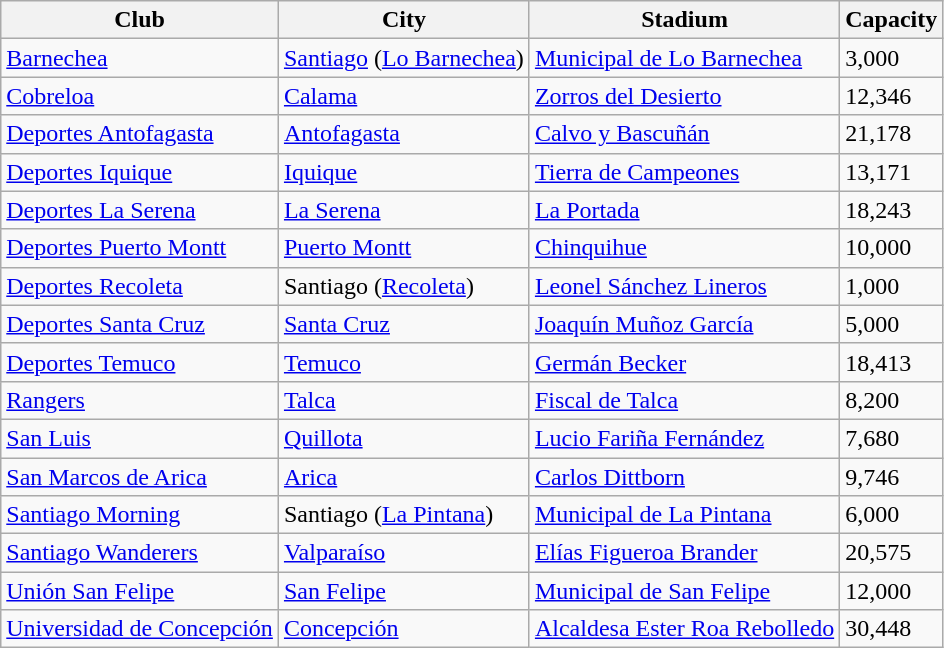<table class="wikitable sortable">
<tr>
<th>Club</th>
<th>City</th>
<th>Stadium</th>
<th>Capacity</th>
</tr>
<tr>
<td><a href='#'>Barnechea</a></td>
<td><a href='#'>Santiago</a> (<a href='#'>Lo Barnechea</a>)</td>
<td><a href='#'>Municipal de Lo Barnechea</a></td>
<td>3,000</td>
</tr>
<tr>
<td><a href='#'>Cobreloa</a></td>
<td><a href='#'>Calama</a></td>
<td><a href='#'>Zorros del Desierto</a></td>
<td>12,346</td>
</tr>
<tr>
<td><a href='#'>Deportes Antofagasta</a></td>
<td><a href='#'>Antofagasta</a></td>
<td><a href='#'>Calvo y Bascuñán</a></td>
<td>21,178</td>
</tr>
<tr>
<td><a href='#'>Deportes Iquique</a></td>
<td><a href='#'>Iquique</a></td>
<td><a href='#'>Tierra de Campeones</a></td>
<td>13,171</td>
</tr>
<tr>
<td><a href='#'>Deportes La Serena</a></td>
<td><a href='#'>La Serena</a></td>
<td><a href='#'>La Portada</a></td>
<td>18,243</td>
</tr>
<tr>
<td><a href='#'>Deportes Puerto Montt</a></td>
<td><a href='#'>Puerto Montt</a></td>
<td><a href='#'>Chinquihue</a></td>
<td>10,000</td>
</tr>
<tr>
<td><a href='#'>Deportes Recoleta</a></td>
<td>Santiago (<a href='#'>Recoleta</a>)</td>
<td><a href='#'>Leonel Sánchez Lineros</a></td>
<td>1,000</td>
</tr>
<tr>
<td><a href='#'>Deportes Santa Cruz</a></td>
<td><a href='#'>Santa Cruz</a></td>
<td><a href='#'>Joaquín Muñoz García</a></td>
<td>5,000</td>
</tr>
<tr>
<td><a href='#'>Deportes Temuco</a></td>
<td><a href='#'>Temuco</a></td>
<td><a href='#'>Germán Becker</a></td>
<td>18,413</td>
</tr>
<tr>
<td><a href='#'>Rangers</a></td>
<td><a href='#'>Talca</a></td>
<td><a href='#'>Fiscal de Talca</a></td>
<td>8,200</td>
</tr>
<tr>
<td><a href='#'>San Luis</a></td>
<td><a href='#'>Quillota</a></td>
<td><a href='#'>Lucio Fariña Fernández</a></td>
<td>7,680</td>
</tr>
<tr>
<td><a href='#'>San Marcos de Arica</a></td>
<td><a href='#'>Arica</a></td>
<td><a href='#'>Carlos Dittborn</a></td>
<td>9,746</td>
</tr>
<tr>
<td><a href='#'>Santiago Morning</a></td>
<td>Santiago (<a href='#'>La Pintana</a>)</td>
<td><a href='#'>Municipal de La Pintana</a></td>
<td>6,000</td>
</tr>
<tr>
<td><a href='#'>Santiago Wanderers</a></td>
<td><a href='#'>Valparaíso</a></td>
<td><a href='#'>Elías Figueroa Brander</a></td>
<td>20,575</td>
</tr>
<tr>
<td><a href='#'>Unión San Felipe</a></td>
<td><a href='#'>San Felipe</a></td>
<td><a href='#'>Municipal de San Felipe</a></td>
<td>12,000</td>
</tr>
<tr>
<td><a href='#'>Universidad de Concepción</a></td>
<td><a href='#'>Concepción</a></td>
<td><a href='#'>Alcaldesa Ester Roa Rebolledo</a></td>
<td>30,448</td>
</tr>
</table>
